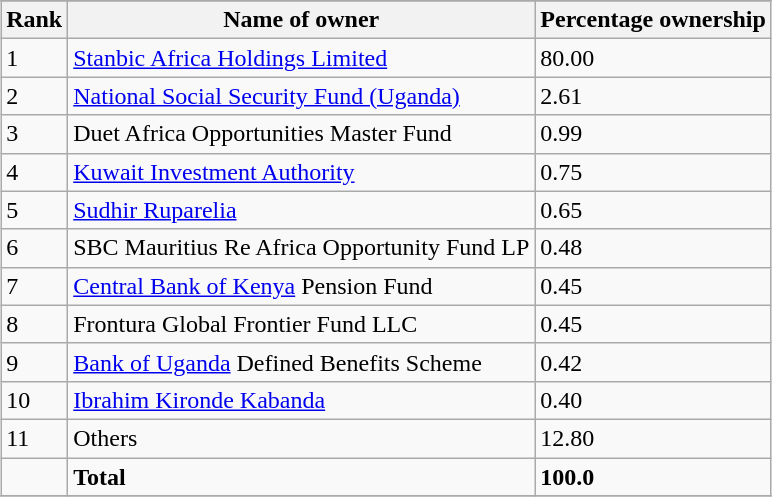<table class="wikitable sortable" style="margin-left:auto;margin-right:auto">
<tr>
</tr>
<tr>
<th style="width:2em;">Rank</th>
<th>Name of owner</th>
<th>Percentage ownership</th>
</tr>
<tr>
<td>1</td>
<td><a href='#'>Stanbic Africa Holdings Limited</a></td>
<td>80.00</td>
</tr>
<tr>
<td>2</td>
<td><a href='#'>National Social Security Fund (Uganda)</a></td>
<td>2.61</td>
</tr>
<tr>
<td>3</td>
<td>Duet Africa Opportunities Master Fund</td>
<td>0.99</td>
</tr>
<tr>
<td>4</td>
<td><a href='#'>Kuwait Investment Authority</a></td>
<td>0.75</td>
</tr>
<tr>
<td>5</td>
<td><a href='#'>Sudhir Ruparelia</a></td>
<td>0.65</td>
</tr>
<tr>
<td>6</td>
<td>SBC Mauritius Re Africa Opportunity Fund LP</td>
<td>0.48</td>
</tr>
<tr>
<td>7</td>
<td><a href='#'>Central Bank of Kenya</a> Pension Fund</td>
<td>0.45</td>
</tr>
<tr>
<td>8</td>
<td>Frontura Global Frontier Fund LLC</td>
<td>0.45</td>
</tr>
<tr>
<td>9</td>
<td><a href='#'>Bank of Uganda</a> Defined Benefits Scheme</td>
<td>0.42</td>
</tr>
<tr>
<td>10</td>
<td><a href='#'>Ibrahim Kironde Kabanda</a></td>
<td>0.40</td>
</tr>
<tr>
<td>11</td>
<td>Others</td>
<td>12.80</td>
</tr>
<tr>
<td></td>
<td><strong>Total</strong></td>
<td><strong>100.0</strong></td>
</tr>
<tr>
</tr>
</table>
